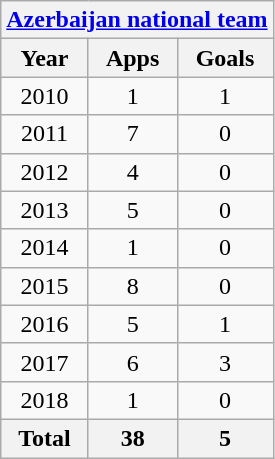<table class="wikitable" style="text-align:center">
<tr>
<th colspan=3><a href='#'>Azerbaijan national team</a></th>
</tr>
<tr>
<th>Year</th>
<th>Apps</th>
<th>Goals</th>
</tr>
<tr>
<td>2010</td>
<td>1</td>
<td>1</td>
</tr>
<tr>
<td>2011</td>
<td>7</td>
<td>0</td>
</tr>
<tr>
<td>2012</td>
<td>4</td>
<td>0</td>
</tr>
<tr>
<td>2013</td>
<td>5</td>
<td>0</td>
</tr>
<tr>
<td>2014</td>
<td>1</td>
<td>0</td>
</tr>
<tr>
<td>2015</td>
<td>8</td>
<td>0</td>
</tr>
<tr>
<td>2016</td>
<td>5</td>
<td>1</td>
</tr>
<tr>
<td>2017</td>
<td>6</td>
<td>3</td>
</tr>
<tr>
<td>2018</td>
<td>1</td>
<td>0</td>
</tr>
<tr>
<th>Total</th>
<th>38</th>
<th>5</th>
</tr>
</table>
